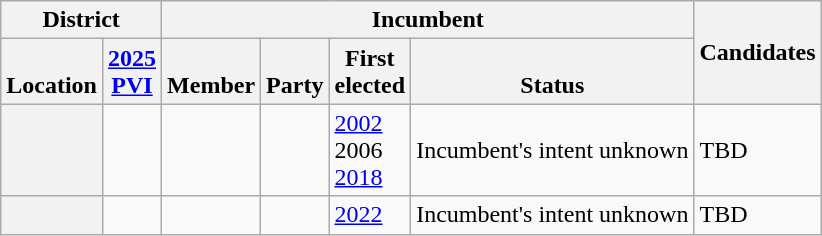<table class="wikitable sortable">
<tr>
<th colspan=2>District</th>
<th colspan=4>Incumbent</th>
<th rowspan=2 class="unsortable">Candidates</th>
</tr>
<tr valign=bottom>
<th>Location</th>
<th><a href='#'>2025<br>PVI</a></th>
<th>Member</th>
<th>Party</th>
<th>First<br>elected</th>
<th>Status</th>
</tr>
<tr>
<th></th>
<td></td>
<td></td>
<td></td>
<td><a href='#'>2002 </a><br>2006 <br><a href='#'>2018</a></td>
<td>Incumbent's intent unknown</td>
<td>TBD</td>
</tr>
<tr>
<th></th>
<td></td>
<td></td>
<td></td>
<td><a href='#'>2022</a></td>
<td>Incumbent's intent unknown</td>
<td>TBD</td>
</tr>
</table>
